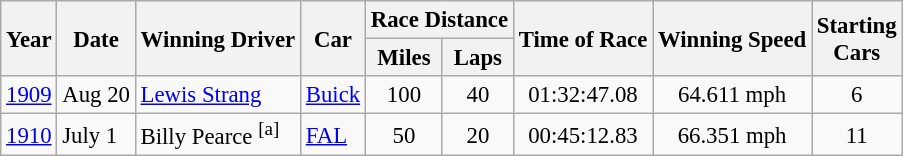<table class="wikitable" style="font-size: 95%;">
<tr>
<th rowspan="2">Year</th>
<th rowspan="2">Date</th>
<th rowspan="2">Winning Driver</th>
<th rowspan="2">Car</th>
<th colspan="2">Race Distance</th>
<th rowspan="2">Time of Race</th>
<th rowspan="2">Winning Speed</th>
<th rowspan="2">Starting<br>Cars</th>
</tr>
<tr>
<th>Miles</th>
<th>Laps</th>
</tr>
<tr>
<td><a href='#'>1909</a></td>
<td>Aug 20</td>
<td> <a href='#'>Lewis Strang</a></td>
<td><a href='#'>Buick</a></td>
<td align="center">100</td>
<td align="center">40</td>
<td align="center">01:32:47.08</td>
<td align="center">64.611 mph</td>
<td align="center">6</td>
</tr>
<tr>
<td><a href='#'>1910</a></td>
<td>July 1</td>
<td> Billy Pearce <sup>[a]</sup></td>
<td><a href='#'>FAL</a></td>
<td align="center">50</td>
<td align="center">20</td>
<td align="center">00:45:12.83</td>
<td align="center">66.351 mph</td>
<td align="center">11</td>
</tr>
</table>
